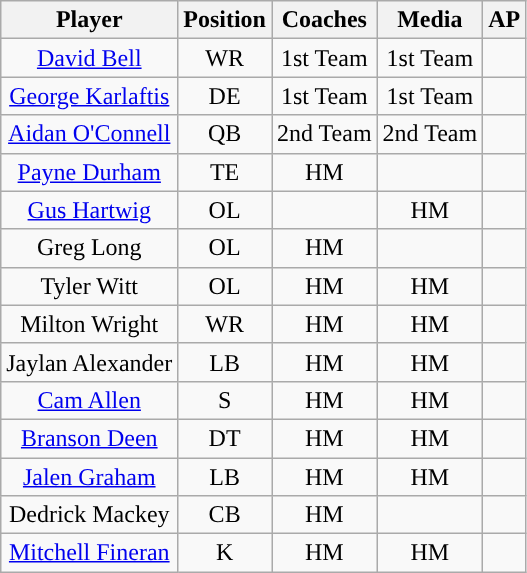<table class="wikitable sortable" style="text-align: center">
<tr>
<th>Player</th>
<th>Position</th>
<th>Coaches</th>
<th>Media</th>
<th>AP</th>
</tr>
<tr>
<td><a href='#'>David Bell</a></td>
<td>WR</td>
<td>1st Team</td>
<td>1st Team</td>
<td></td>
</tr>
<tr>
<td><a href='#'>George Karlaftis</a></td>
<td>DE</td>
<td>1st Team</td>
<td>1st Team</td>
<td></td>
</tr>
<tr>
<td><a href='#'>Aidan O'Connell</a></td>
<td>QB</td>
<td>2nd Team</td>
<td>2nd Team</td>
<td></td>
</tr>
<tr>
<td><a href='#'>Payne Durham</a></td>
<td>TE</td>
<td>HM</td>
<td></td>
<td></td>
</tr>
<tr>
<td><a href='#'>Gus Hartwig</a></td>
<td>OL</td>
<td></td>
<td>HM</td>
<td></td>
</tr>
<tr>
<td>Greg Long</td>
<td>OL</td>
<td>HM</td>
<td></td>
<td></td>
</tr>
<tr>
<td>Tyler Witt</td>
<td>OL</td>
<td>HM</td>
<td>HM</td>
<td></td>
</tr>
<tr>
<td>Milton Wright</td>
<td>WR</td>
<td>HM</td>
<td>HM</td>
<td></td>
</tr>
<tr>
<td>Jaylan Alexander</td>
<td>LB</td>
<td>HM</td>
<td>HM</td>
<td></td>
</tr>
<tr>
<td><a href='#'>Cam Allen</a></td>
<td>S</td>
<td>HM</td>
<td>HM</td>
<td></td>
</tr>
<tr>
<td><a href='#'>Branson Deen</a></td>
<td>DT</td>
<td>HM</td>
<td>HM</td>
<td></td>
</tr>
<tr>
<td><a href='#'>Jalen Graham</a></td>
<td>LB</td>
<td>HM</td>
<td>HM</td>
<td></td>
</tr>
<tr>
<td>Dedrick Mackey</td>
<td>CB</td>
<td>HM</td>
<td></td>
<td></td>
</tr>
<tr>
<td><a href='#'>Mitchell Fineran</a></td>
<td>K</td>
<td>HM</td>
<td>HM</td>
<td></td>
</tr>
</table>
